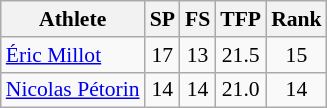<table class="wikitable" border="1" style="font-size:90%">
<tr>
<th>Athlete</th>
<th>SP</th>
<th>FS</th>
<th>TFP</th>
<th>Rank</th>
</tr>
<tr align=center>
<td align=left><a href='#'>Éric Millot</a></td>
<td>17</td>
<td>13</td>
<td>21.5</td>
<td>15</td>
</tr>
<tr align=center>
<td align=left><a href='#'>Nicolas Pétorin</a></td>
<td>14</td>
<td>14</td>
<td>21.0</td>
<td>14</td>
</tr>
</table>
